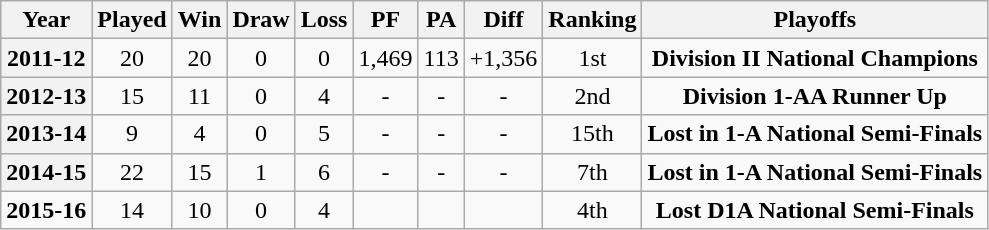<table class="sortable wikitable" style="text-align:center">
<tr>
<th>Year</th>
<th>Played</th>
<th>Win</th>
<th>Draw</th>
<th>Loss</th>
<th>PF</th>
<th>PA</th>
<th>Diff</th>
<th>Ranking</th>
<th>Playoffs</th>
</tr>
<tr>
<th>2011-12</th>
<td>20</td>
<td>20</td>
<td>0</td>
<td>0</td>
<td>1,469</td>
<td>113</td>
<td>+1,356</td>
<td>1st</td>
<td><strong>Division II National Champions</strong></td>
</tr>
<tr>
<th>2012-13</th>
<td>15</td>
<td>11</td>
<td>0</td>
<td>4</td>
<td>-</td>
<td>-</td>
<td>-</td>
<td>2nd</td>
<td><strong>Division 1-AA Runner Up</strong></td>
</tr>
<tr>
<th>2013-14</th>
<td>9</td>
<td>4</td>
<td>0</td>
<td>5</td>
<td>-</td>
<td>-</td>
<td>-</td>
<td>15th</td>
<td><strong>Lost in 1-A National Semi-Finals</strong></td>
</tr>
<tr>
<th>2014-15</th>
<td>22</td>
<td>15</td>
<td>1</td>
<td>6</td>
<td>-</td>
<td>-</td>
<td>-</td>
<td>7th</td>
<td><strong>Lost in 1-A National Semi-Finals</strong></td>
</tr>
<tr>
<td><strong>2015-16</strong></td>
<td>14</td>
<td>10</td>
<td>0</td>
<td>4</td>
<td></td>
<td></td>
<td></td>
<td>4th</td>
<td><strong>Lost D1A National Semi-Finals</strong></td>
</tr>
</table>
